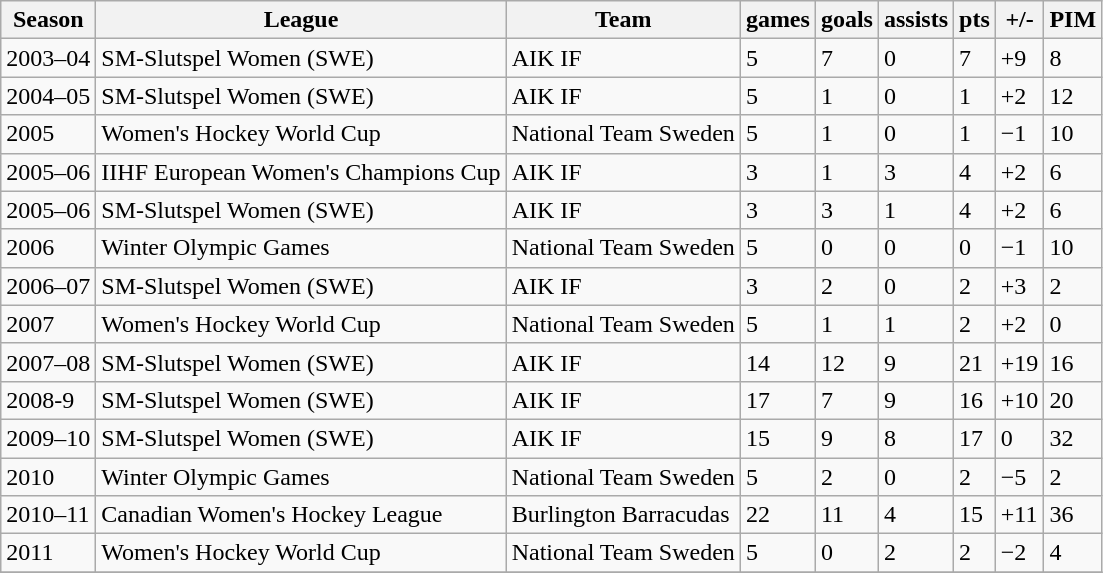<table class="wikitable">
<tr>
<th>Season</th>
<th>League</th>
<th>Team</th>
<th>games</th>
<th>goals</th>
<th>assists</th>
<th>pts</th>
<th>+/-</th>
<th>PIM</th>
</tr>
<tr>
<td>2003–04</td>
<td>SM-Slutspel Women (SWE)</td>
<td>AIK IF</td>
<td>5</td>
<td>7</td>
<td>0</td>
<td>7</td>
<td>+9</td>
<td>8</td>
</tr>
<tr>
<td>2004–05</td>
<td>SM-Slutspel Women (SWE)</td>
<td>AIK IF</td>
<td>5</td>
<td>1</td>
<td>0</td>
<td>1</td>
<td>+2</td>
<td>12</td>
</tr>
<tr>
<td>2005</td>
<td>Women's Hockey World Cup</td>
<td>National Team Sweden</td>
<td>5</td>
<td>1</td>
<td>0</td>
<td>1</td>
<td>−1</td>
<td>10</td>
</tr>
<tr>
<td>2005–06</td>
<td>IIHF European Women's Champions Cup</td>
<td>AIK IF</td>
<td>3</td>
<td>1</td>
<td>3</td>
<td>4</td>
<td>+2</td>
<td>6</td>
</tr>
<tr>
<td>2005–06</td>
<td>SM-Slutspel Women (SWE)</td>
<td>AIK IF</td>
<td>3</td>
<td>3</td>
<td>1</td>
<td>4</td>
<td>+2</td>
<td>6</td>
</tr>
<tr>
<td>2006</td>
<td>Winter Olympic Games</td>
<td>National Team Sweden</td>
<td>5</td>
<td>0</td>
<td>0</td>
<td>0</td>
<td>−1</td>
<td>10</td>
</tr>
<tr>
<td>2006–07</td>
<td>SM-Slutspel Women (SWE)</td>
<td>AIK IF</td>
<td>3</td>
<td>2</td>
<td>0</td>
<td>2</td>
<td>+3</td>
<td>2</td>
</tr>
<tr>
<td>2007</td>
<td>Women's Hockey World Cup</td>
<td>National Team Sweden</td>
<td>5</td>
<td>1</td>
<td>1</td>
<td>2</td>
<td>+2</td>
<td>0</td>
</tr>
<tr>
<td>2007–08</td>
<td>SM-Slutspel Women (SWE)</td>
<td>AIK IF</td>
<td>14</td>
<td>12</td>
<td>9</td>
<td>21</td>
<td>+19</td>
<td>16</td>
</tr>
<tr>
<td>2008-9</td>
<td>SM-Slutspel Women (SWE)</td>
<td>AIK IF</td>
<td>17</td>
<td>7</td>
<td>9</td>
<td>16</td>
<td>+10</td>
<td>20</td>
</tr>
<tr>
<td>2009–10</td>
<td>SM-Slutspel Women (SWE)</td>
<td>AIK IF</td>
<td>15</td>
<td>9</td>
<td>8</td>
<td>17</td>
<td>0</td>
<td>32</td>
</tr>
<tr>
<td>2010</td>
<td>Winter Olympic Games</td>
<td>National Team Sweden</td>
<td>5</td>
<td>2</td>
<td>0</td>
<td>2</td>
<td>−5</td>
<td>2</td>
</tr>
<tr>
<td>2010–11</td>
<td>Canadian Women's Hockey League</td>
<td>Burlington Barracudas</td>
<td>22</td>
<td>11</td>
<td>4</td>
<td>15</td>
<td>+11</td>
<td>36</td>
</tr>
<tr>
<td>2011</td>
<td>Women's Hockey World Cup</td>
<td>National Team Sweden</td>
<td>5</td>
<td>0</td>
<td>2</td>
<td>2</td>
<td>−2</td>
<td>4</td>
</tr>
<tr>
</tr>
</table>
